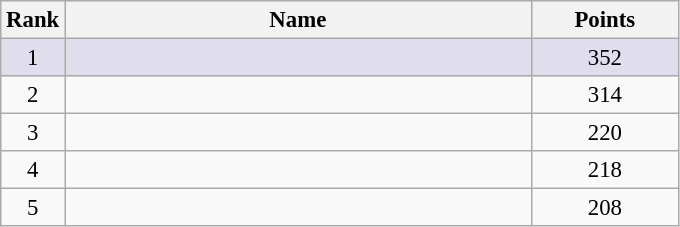<table class="wikitable" style="font-size:95%">
<tr>
<th scope="col">Rank</th>
<th scope="col" style="width:20em">Name</th>
<th scope="col" style="width:6em">Points</th>
</tr>
<tr bgcolor="#E0DDED" align="center">
<td>1</td>
<td align="left"></td>
<td>352</td>
</tr>
<tr align="center">
<td>2</td>
<td align="left"></td>
<td>314</td>
</tr>
<tr align="center">
<td>3</td>
<td align="left"></td>
<td>220</td>
</tr>
<tr align="center">
<td>4</td>
<td align="left"></td>
<td>218</td>
</tr>
<tr align="center">
<td>5</td>
<td align="left"></td>
<td>208</td>
</tr>
</table>
